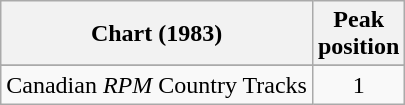<table class="wikitable">
<tr>
<th align="left">Chart (1983)</th>
<th align="center">Peak<br>position</th>
</tr>
<tr>
</tr>
<tr>
<td align="left">Canadian <em>RPM</em> Country Tracks</td>
<td align="center">1</td>
</tr>
</table>
